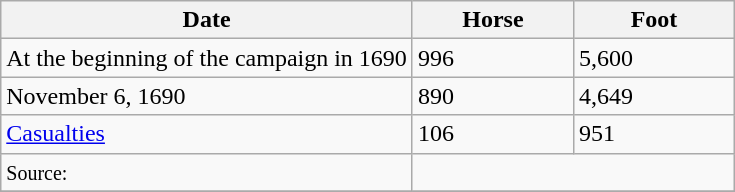<table class="wikitable">
<tr>
<th align="left" width="´400">Date</th>
<th align="left" width="100">Horse</th>
<th align="left" width="100">Foot</th>
</tr>
<tr>
<td>At the beginning of the campaign in 1690</td>
<td>996</td>
<td>5,600</td>
</tr>
<tr>
<td>November 6, 1690</td>
<td>890</td>
<td>4,649</td>
</tr>
<tr>
<td><a href='#'>Casualties</a></td>
<td>106</td>
<td>951</td>
</tr>
<tr>
<td><small>Source:</small></td>
<td colspan=2></td>
</tr>
<tr>
</tr>
</table>
